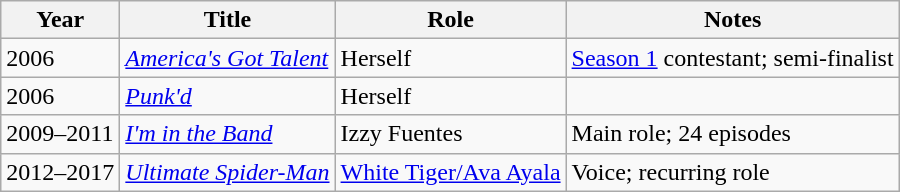<table class="wikitable sortable">
<tr>
<th>Year</th>
<th>Title</th>
<th>Role</th>
<th class="unsortable">Notes</th>
</tr>
<tr>
<td>2006</td>
<td><em><a href='#'>America's Got Talent</a></em></td>
<td>Herself</td>
<td><a href='#'>Season 1</a> contestant; semi-finalist</td>
</tr>
<tr>
<td>2006</td>
<td><em><a href='#'>Punk'd</a></em></td>
<td>Herself</td>
<td></td>
</tr>
<tr>
<td>2009–2011</td>
<td><em><a href='#'>I'm in the Band</a></em></td>
<td>Izzy Fuentes</td>
<td>Main role; 24 episodes</td>
</tr>
<tr>
<td>2012–2017</td>
<td><em><a href='#'>Ultimate Spider-Man</a></em></td>
<td><a href='#'>White Tiger/Ava Ayala</a></td>
<td>Voice; recurring role</td>
</tr>
</table>
